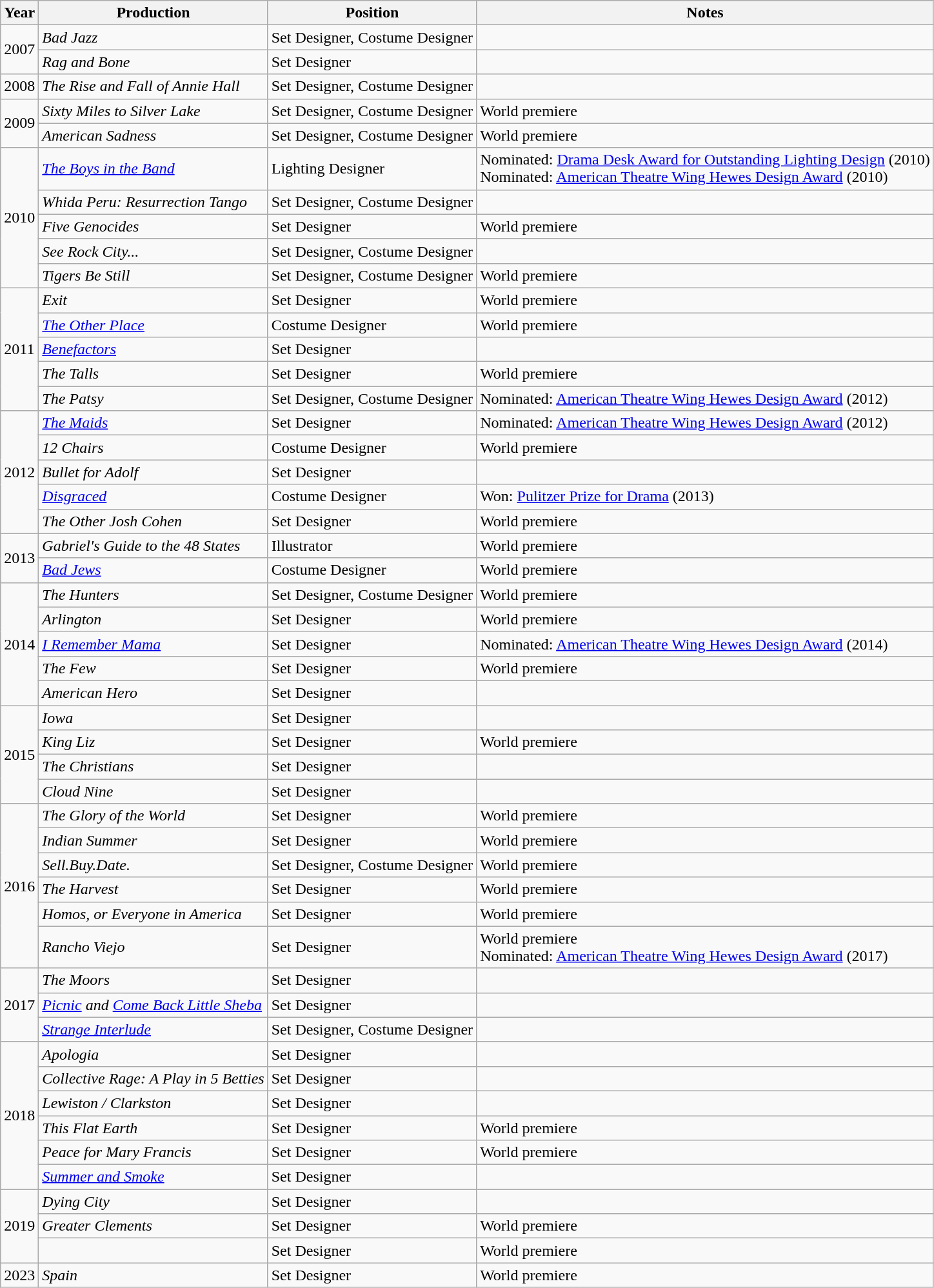<table class="wikitable">
<tr>
<th>Year</th>
<th>Production</th>
<th>Position</th>
<th>Notes</th>
</tr>
<tr>
<td rowspan="2">2007</td>
<td><em>Bad Jazz</em></td>
<td>Set Designer, Costume Designer</td>
<td></td>
</tr>
<tr>
<td><em>Rag and Bone</em></td>
<td>Set Designer</td>
<td></td>
</tr>
<tr>
<td>2008</td>
<td><em>The Rise and Fall of Annie Hall</em></td>
<td>Set Designer, Costume Designer</td>
<td></td>
</tr>
<tr>
<td rowspan="2">2009</td>
<td><em>Sixty Miles to Silver Lake</em></td>
<td>Set Designer, Costume Designer</td>
<td>World premiere</td>
</tr>
<tr>
<td><em>American Sadness</em></td>
<td>Set Designer, Costume Designer</td>
<td>World premiere</td>
</tr>
<tr>
<td rowspan="5">2010</td>
<td><em><a href='#'>The Boys in the Band</a></em></td>
<td>Lighting Designer</td>
<td>Nominated: <a href='#'>Drama Desk Award for Outstanding Lighting Design</a> (2010)<br>Nominated: <a href='#'>American Theatre Wing Hewes Design Award</a> (2010)</td>
</tr>
<tr>
<td><em>Whida Peru: Resurrection Tango</em></td>
<td>Set Designer, Costume Designer</td>
<td></td>
</tr>
<tr>
<td><em>Five Genocides</em></td>
<td>Set Designer</td>
<td>World premiere</td>
</tr>
<tr>
<td><em>See Rock City...</em></td>
<td>Set Designer, Costume Designer</td>
<td></td>
</tr>
<tr>
<td><em>Tigers Be Still</em></td>
<td>Set Designer, Costume Designer</td>
<td>World premiere</td>
</tr>
<tr>
<td rowspan="5">2011</td>
<td><em>Exit</em></td>
<td>Set Designer</td>
<td>World premiere</td>
</tr>
<tr>
<td><em><a href='#'>The Other Place</a></em></td>
<td>Costume Designer</td>
<td>World premiere</td>
</tr>
<tr>
<td><em><a href='#'>Benefactors</a></em></td>
<td>Set Designer</td>
<td></td>
</tr>
<tr>
<td><em>The Talls</em></td>
<td>Set Designer</td>
<td>World premiere</td>
</tr>
<tr>
<td><em>The Patsy</em></td>
<td>Set Designer, Costume Designer</td>
<td>Nominated: <a href='#'>American Theatre Wing Hewes Design Award</a> (2012)</td>
</tr>
<tr>
<td rowspan="5">2012</td>
<td><em><a href='#'>The Maids</a></em></td>
<td>Set Designer</td>
<td>Nominated: <a href='#'>American Theatre Wing Hewes Design Award</a> (2012)</td>
</tr>
<tr>
<td><em>12 Chairs</em></td>
<td>Costume Designer</td>
<td>World premiere</td>
</tr>
<tr>
<td><em>Bullet for Adolf</em></td>
<td>Set Designer</td>
<td></td>
</tr>
<tr>
<td><em><a href='#'>Disgraced</a></em></td>
<td>Costume Designer</td>
<td>Won: <a href='#'>Pulitzer Prize for Drama</a> (2013)</td>
</tr>
<tr>
<td><em>The Other Josh Cohen</em></td>
<td>Set Designer</td>
<td>World premiere</td>
</tr>
<tr>
<td rowspan="2">2013</td>
<td><em>Gabriel's Guide to the 48 States</em></td>
<td>Illustrator</td>
<td>World premiere</td>
</tr>
<tr>
<td><em><a href='#'>Bad Jews</a></em></td>
<td>Costume Designer</td>
<td>World premiere</td>
</tr>
<tr>
<td rowspan="5">2014</td>
<td><em>The Hunters</em></td>
<td>Set Designer, Costume Designer</td>
<td>World premiere</td>
</tr>
<tr>
<td><em>Arlington</em></td>
<td>Set Designer</td>
<td>World premiere</td>
</tr>
<tr>
<td><em><a href='#'>I Remember Mama</a></em></td>
<td>Set Designer</td>
<td>Nominated: <a href='#'>American Theatre Wing Hewes Design Award</a> (2014)</td>
</tr>
<tr>
<td><em>The Few</em></td>
<td>Set Designer</td>
<td>World premiere</td>
</tr>
<tr>
<td><em>American Hero</em></td>
<td>Set Designer</td>
<td></td>
</tr>
<tr>
<td rowspan="4">2015</td>
<td><em>Iowa</em></td>
<td>Set Designer</td>
<td></td>
</tr>
<tr>
<td><em>King Liz</em></td>
<td>Set Designer</td>
<td>World premiere</td>
</tr>
<tr>
<td><em>The Christians</em></td>
<td>Set Designer</td>
<td></td>
</tr>
<tr>
<td><em>Cloud Nine</em></td>
<td>Set Designer</td>
<td></td>
</tr>
<tr>
<td rowspan="6">2016</td>
<td><em>The Glory of the World</em></td>
<td>Set Designer</td>
<td>World premiere</td>
</tr>
<tr>
<td><em>Indian Summer</em></td>
<td>Set Designer</td>
<td>World premiere</td>
</tr>
<tr>
<td><em>Sell.Buy.Date.</em></td>
<td>Set Designer, Costume Designer</td>
<td>World premiere</td>
</tr>
<tr>
<td><em>The Harvest</em></td>
<td>Set Designer</td>
<td>World premiere</td>
</tr>
<tr>
<td><em>Homos, or Everyone in America</em></td>
<td>Set Designer</td>
<td>World premiere</td>
</tr>
<tr>
<td><em>Rancho Viejo</em></td>
<td>Set Designer</td>
<td>World premiere<br>Nominated: <a href='#'>American Theatre Wing Hewes Design Award</a> (2017)</td>
</tr>
<tr>
<td rowspan="3">2017</td>
<td><em>The Moors</em></td>
<td>Set Designer</td>
<td></td>
</tr>
<tr>
<td><em><a href='#'>Picnic</a> and <a href='#'>Come Back Little Sheba</a></em></td>
<td>Set Designer</td>
<td></td>
</tr>
<tr>
<td><em><a href='#'>Strange Interlude</a></em></td>
<td>Set Designer, Costume Designer</td>
<td></td>
</tr>
<tr>
<td rowspan="6">2018</td>
<td><em>Apologia</em></td>
<td>Set Designer</td>
<td></td>
</tr>
<tr>
<td><em>Collective Rage: A Play in 5 Betties</em></td>
<td>Set Designer</td>
<td></td>
</tr>
<tr>
<td><em>Lewiston / Clarkston</em></td>
<td>Set Designer</td>
<td></td>
</tr>
<tr>
<td><em>This Flat Earth</em></td>
<td>Set Designer</td>
<td>World premiere</td>
</tr>
<tr>
<td><em>Peace for Mary Francis</em></td>
<td>Set Designer</td>
<td>World premiere</td>
</tr>
<tr>
<td><em><a href='#'>Summer and Smoke</a></em></td>
<td>Set Designer</td>
<td></td>
</tr>
<tr>
<td rowspan="3">2019</td>
<td><em>Dying City</em></td>
<td>Set Designer</td>
<td></td>
</tr>
<tr>
<td><em>Greater Clements</em></td>
<td>Set Designer</td>
<td>World premiere</td>
</tr>
<tr>
<td><em></em></td>
<td>Set Designer</td>
<td>World premiere</td>
</tr>
<tr>
<td>2023</td>
<td><em>Spain</em></td>
<td>Set Designer</td>
<td>World premiere</td>
</tr>
</table>
